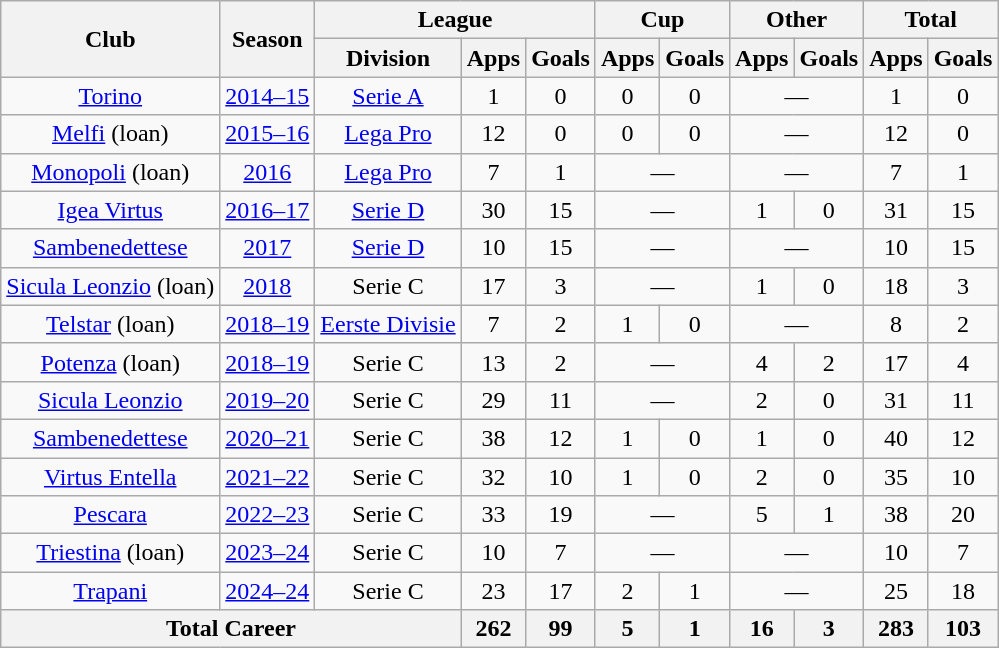<table class="wikitable" style="text-align: center;">
<tr>
<th rowspan="2">Club</th>
<th rowspan="2">Season</th>
<th colspan="3">League</th>
<th colspan="2">Cup</th>
<th colspan="2">Other</th>
<th colspan="2">Total</th>
</tr>
<tr>
<th>Division</th>
<th>Apps</th>
<th>Goals</th>
<th>Apps</th>
<th>Goals</th>
<th>Apps</th>
<th>Goals</th>
<th>Apps</th>
<th>Goals</th>
</tr>
<tr |years7              = 2017 | clubs13 = >
<td><a href='#'>Torino</a></td>
<td><a href='#'>2014–15</a></td>
<td><a href='#'>Serie A</a></td>
<td>1</td>
<td>0</td>
<td>0</td>
<td>0</td>
<td colspan="2">—</td>
<td>1</td>
<td>0</td>
</tr>
<tr>
<td><a href='#'>Melfi</a> (loan)</td>
<td><a href='#'>2015–16</a></td>
<td><a href='#'>Lega Pro</a></td>
<td>12</td>
<td>0</td>
<td>0</td>
<td>0</td>
<td colspan="2">—</td>
<td>12</td>
<td>0</td>
</tr>
<tr>
<td><a href='#'>Monopoli</a> (loan)</td>
<td><a href='#'>2016</a></td>
<td><a href='#'>Lega Pro</a></td>
<td>7</td>
<td>1</td>
<td colspan="2">—</td>
<td colspan="2">—</td>
<td>7</td>
<td>1</td>
</tr>
<tr>
<td><a href='#'>Igea Virtus</a></td>
<td><a href='#'>2016–17</a></td>
<td><a href='#'>Serie D</a></td>
<td>30</td>
<td>15</td>
<td colspan="2">—</td>
<td>1</td>
<td>0</td>
<td>31</td>
<td>15</td>
</tr>
<tr>
<td><a href='#'>Sambenedettese</a></td>
<td><a href='#'>2017</a></td>
<td><a href='#'>Serie D</a></td>
<td>10</td>
<td>15</td>
<td colspan="2">—</td>
<td colspan="2">—</td>
<td>10</td>
<td>15</td>
</tr>
<tr>
<td><a href='#'>Sicula Leonzio</a> (loan)</td>
<td><a href='#'>2018</a></td>
<td>Serie C</td>
<td>17</td>
<td>3</td>
<td colspan="2">—</td>
<td>1</td>
<td>0</td>
<td>18</td>
<td>3</td>
</tr>
<tr>
<td><a href='#'>Telstar</a> (loan)</td>
<td><a href='#'>2018–19</a></td>
<td><a href='#'>Eerste Divisie</a></td>
<td>7</td>
<td>2</td>
<td>1</td>
<td>0</td>
<td colspan="2">—</td>
<td>8</td>
<td>2</td>
</tr>
<tr>
<td><a href='#'>Potenza</a> (loan)</td>
<td><a href='#'>2018–19</a></td>
<td>Serie C</td>
<td>13</td>
<td>2</td>
<td colspan="2">—</td>
<td>4</td>
<td>2</td>
<td>17</td>
<td>4</td>
</tr>
<tr>
<td><a href='#'>Sicula Leonzio</a></td>
<td><a href='#'>2019–20</a></td>
<td>Serie C</td>
<td>29</td>
<td>11</td>
<td colspan="2">—</td>
<td>2</td>
<td>0</td>
<td>31</td>
<td>11</td>
</tr>
<tr>
<td><a href='#'>Sambenedettese</a></td>
<td><a href='#'>2020–21</a></td>
<td>Serie C</td>
<td>38</td>
<td>12</td>
<td>1</td>
<td>0</td>
<td>1</td>
<td>0</td>
<td>40</td>
<td>12</td>
</tr>
<tr>
<td><a href='#'>Virtus Entella</a></td>
<td><a href='#'>2021–22</a></td>
<td>Serie C</td>
<td>32</td>
<td>10</td>
<td>1</td>
<td>0</td>
<td>2</td>
<td>0</td>
<td>35</td>
<td>10</td>
</tr>
<tr>
<td><a href='#'>Pescara</a></td>
<td><a href='#'>2022–23</a></td>
<td>Serie C</td>
<td>33</td>
<td>19</td>
<td colspan="2">—</td>
<td>5</td>
<td>1</td>
<td>38</td>
<td>20</td>
</tr>
<tr>
<td><a href='#'>Triestina</a> (loan)</td>
<td><a href='#'>2023–24</a></td>
<td>Serie C</td>
<td>10</td>
<td>7</td>
<td colspan="2">—</td>
<td colspan="2">—</td>
<td>10</td>
<td>7</td>
</tr>
<tr>
<td><a href='#'>Trapani</a></td>
<td><a href='#'>2024–24</a></td>
<td>Serie C</td>
<td>23</td>
<td>17</td>
<td>2</td>
<td>1</td>
<td colspan="2">—</td>
<td>25</td>
<td>18</td>
</tr>
<tr>
<th colspan="3">Total Career</th>
<th>262</th>
<th>99</th>
<th>5</th>
<th>1</th>
<th>16</th>
<th>3</th>
<th>283</th>
<th>103</th>
</tr>
</table>
